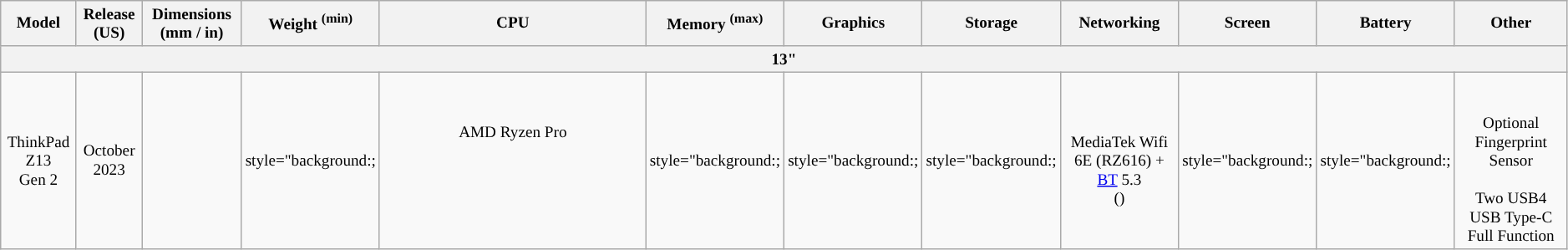<table class="wikitable" style="font-size: 80%; text-align: center; min-width: 80%;">
<tr>
<th>Model</th>
<th>Release (US)</th>
<th>Dimensions (mm / in)</th>
<th>Weight <sup>(min)</sup></th>
<th style="width:17%">CPU</th>
<th>Memory <sup>(max)</sup></th>
<th>Graphics</th>
<th>Storage</th>
<th>Networking</th>
<th>Screen</th>
<th>Battery</th>
<th>Other</th>
</tr>
<tr>
<th colspan=12>13"</th>
</tr>
<tr>
<td>ThinkPad Z13 <br>Gen 2 </td>
<td>October 2023</td>
<td></td>
<td>style="background:;</td>
<td style="background:">AMD Ryzen Pro<br><br><br><br></td>
<td>style="background:;</td>
<td>style="background:;</td>
<td>style="background:;</td>
<td><br>MediaTek Wifi 6E (RZ616) + <a href='#'>BT</a> 5.3 <br>()<br></td>
<td>style="background:;</td>
<td>style="background:;</td>
<td style="background:"><br><br>Optional <br> Fingerprint Sensor<br><br> Two USB4 USB Type-C Full Function</td>
</tr>
</table>
